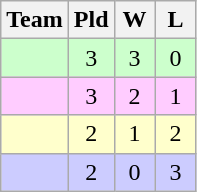<table class="wikitable" style="text-align:center">
<tr>
<th width="20">Team</th>
<th width="20">Pld</th>
<th width="20">W</th>
<th width="20">L</th>
</tr>
<tr style="background:#cfc">
<td align=left></td>
<td>3</td>
<td>3</td>
<td>0</td>
</tr>
<tr style="background:#ffccff">
<td align=left></td>
<td>3</td>
<td>2</td>
<td>1</td>
</tr>
<tr style="background:#ffc">
<td align=left></td>
<td>2</td>
<td>1</td>
<td>2</td>
</tr>
<tr bgcolor=ccccff>
<td align=left></td>
<td>2</td>
<td>0</td>
<td>3</td>
</tr>
</table>
